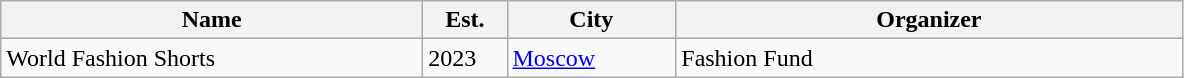<table class="wikitable sortable">
<tr>
<th width="25%">Name</th>
<th width="5%">Est.</th>
<th width="10%">City</th>
<th width="30%">Organizer</th>
</tr>
<tr>
<td>World Fashion Shorts</td>
<td>2023</td>
<td><a href='#'>Moscow</a></td>
<td>Fashion Fund</td>
</tr>
</table>
